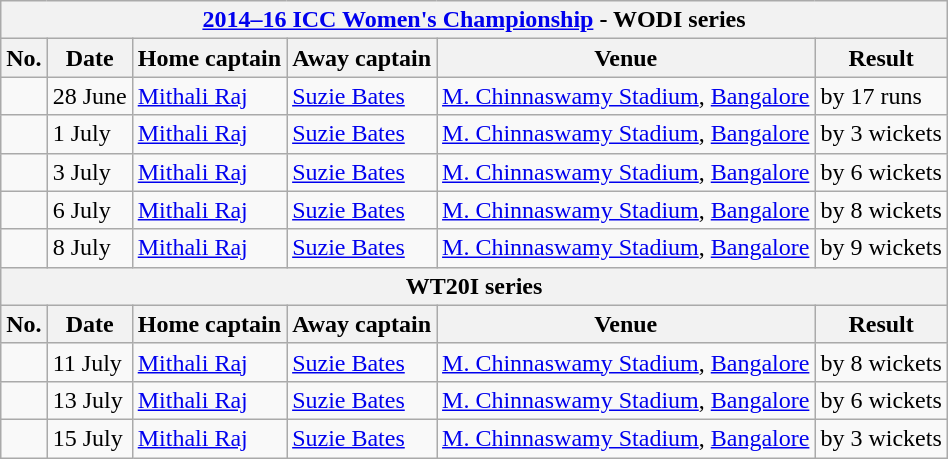<table class="wikitable">
<tr>
<th colspan="9"><a href='#'>2014–16 ICC Women's Championship</a> - WODI series</th>
</tr>
<tr>
<th>No.</th>
<th>Date</th>
<th>Home captain</th>
<th>Away captain</th>
<th>Venue</th>
<th>Result</th>
</tr>
<tr>
<td></td>
<td>28 June</td>
<td><a href='#'>Mithali Raj</a></td>
<td><a href='#'>Suzie Bates</a></td>
<td><a href='#'>M. Chinnaswamy Stadium</a>, <a href='#'>Bangalore</a></td>
<td> by 17 runs</td>
</tr>
<tr>
<td></td>
<td>1 July</td>
<td><a href='#'>Mithali Raj</a></td>
<td><a href='#'>Suzie Bates</a></td>
<td><a href='#'>M. Chinnaswamy Stadium</a>, <a href='#'>Bangalore</a></td>
<td> by 3 wickets</td>
</tr>
<tr>
<td></td>
<td>3 July</td>
<td><a href='#'>Mithali Raj</a></td>
<td><a href='#'>Suzie Bates</a></td>
<td><a href='#'>M. Chinnaswamy Stadium</a>, <a href='#'>Bangalore</a></td>
<td> by 6 wickets</td>
</tr>
<tr>
<td></td>
<td>6 July</td>
<td><a href='#'>Mithali Raj</a></td>
<td><a href='#'>Suzie Bates</a></td>
<td><a href='#'>M. Chinnaswamy Stadium</a>, <a href='#'>Bangalore</a></td>
<td> by 8 wickets</td>
</tr>
<tr>
<td></td>
<td>8 July</td>
<td><a href='#'>Mithali Raj</a></td>
<td><a href='#'>Suzie Bates</a></td>
<td><a href='#'>M. Chinnaswamy Stadium</a>, <a href='#'>Bangalore</a></td>
<td> by 9 wickets</td>
</tr>
<tr>
<th colspan="9">WT20I series</th>
</tr>
<tr>
<th>No.</th>
<th>Date</th>
<th>Home captain</th>
<th>Away captain</th>
<th>Venue</th>
<th>Result</th>
</tr>
<tr>
<td></td>
<td>11 July</td>
<td><a href='#'>Mithali Raj</a></td>
<td><a href='#'>Suzie Bates</a></td>
<td><a href='#'>M. Chinnaswamy Stadium</a>, <a href='#'>Bangalore</a></td>
<td> by 8 wickets</td>
</tr>
<tr>
<td></td>
<td>13 July</td>
<td><a href='#'>Mithali Raj</a></td>
<td><a href='#'>Suzie Bates</a></td>
<td><a href='#'>M. Chinnaswamy Stadium</a>, <a href='#'>Bangalore</a></td>
<td> by 6 wickets</td>
</tr>
<tr>
<td></td>
<td>15 July</td>
<td><a href='#'>Mithali Raj</a></td>
<td><a href='#'>Suzie Bates</a></td>
<td><a href='#'>M. Chinnaswamy Stadium</a>, <a href='#'>Bangalore</a></td>
<td> by 3 wickets</td>
</tr>
</table>
